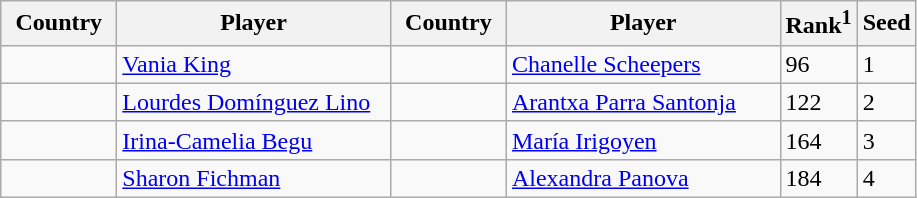<table class="sortable wikitable">
<tr>
<th width="70">Country</th>
<th width="175">Player</th>
<th width="70">Country</th>
<th width="175">Player</th>
<th>Rank<sup>1</sup></th>
<th>Seed</th>
</tr>
<tr>
<td></td>
<td><a href='#'>Vania King</a></td>
<td></td>
<td><a href='#'>Chanelle Scheepers</a></td>
<td>96</td>
<td>1</td>
</tr>
<tr>
<td></td>
<td><a href='#'>Lourdes Domínguez Lino</a></td>
<td></td>
<td><a href='#'>Arantxa Parra Santonja</a></td>
<td>122</td>
<td>2</td>
</tr>
<tr>
<td></td>
<td><a href='#'>Irina-Camelia Begu</a></td>
<td></td>
<td><a href='#'>María Irigoyen</a></td>
<td>164</td>
<td>3</td>
</tr>
<tr>
<td></td>
<td><a href='#'>Sharon Fichman</a></td>
<td></td>
<td><a href='#'>Alexandra Panova</a></td>
<td>184</td>
<td>4</td>
</tr>
</table>
